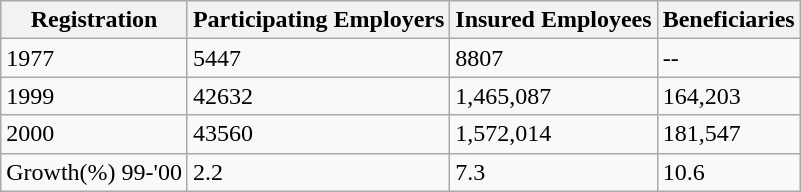<table class="wikitable">
<tr>
<th>Registration</th>
<th>Participating Employers</th>
<th>Insured Employees</th>
<th>Beneficiaries</th>
</tr>
<tr>
<td>1977</td>
<td>5447</td>
<td>8807</td>
<td>--</td>
</tr>
<tr>
<td>1999</td>
<td>42632</td>
<td>1,465,087</td>
<td>164,203</td>
</tr>
<tr>
<td>2000</td>
<td>43560</td>
<td>1,572,014</td>
<td>181,547</td>
</tr>
<tr>
<td>Growth(%) 99-'00</td>
<td>2.2</td>
<td>7.3</td>
<td>10.6</td>
</tr>
</table>
